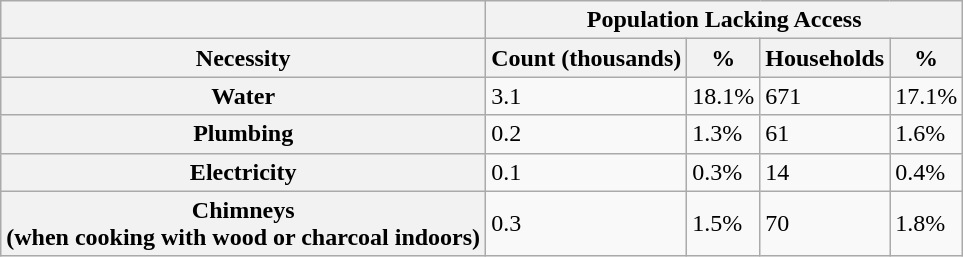<table class="wikitable">
<tr>
<th></th>
<th colspan="4">Population Lacking Access</th>
</tr>
<tr>
<th>Necessity</th>
<th>Count (thousands)</th>
<th>%</th>
<th>Households</th>
<th>%</th>
</tr>
<tr>
<th>Water</th>
<td>3.1</td>
<td>18.1%</td>
<td>671</td>
<td>17.1%</td>
</tr>
<tr>
<th>Plumbing</th>
<td>0.2</td>
<td>1.3%</td>
<td>61</td>
<td>1.6%</td>
</tr>
<tr>
<th>Electricity</th>
<td>0.1</td>
<td>0.3%</td>
<td>14</td>
<td>0.4%</td>
</tr>
<tr>
<th>Chimneys<br>(when cooking with wood or charcoal indoors)</th>
<td>0.3</td>
<td>1.5%</td>
<td>70</td>
<td>1.8%</td>
</tr>
</table>
